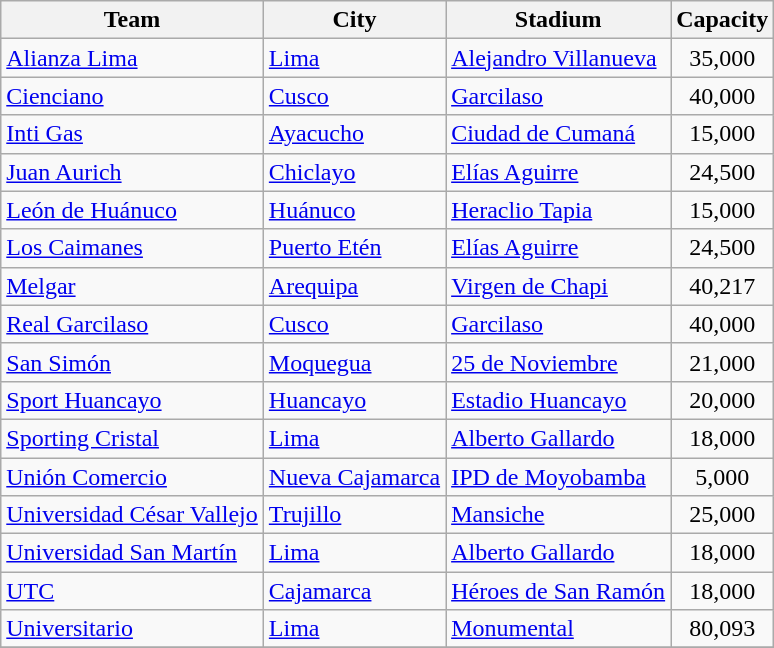<table class="wikitable sortable">
<tr>
<th>Team</th>
<th>City</th>
<th>Stadium</th>
<th>Capacity</th>
</tr>
<tr>
<td><a href='#'>Alianza Lima</a></td>
<td><a href='#'>Lima</a></td>
<td><a href='#'>Alejandro Villanueva</a></td>
<td align="center">35,000</td>
</tr>
<tr>
<td><a href='#'>Cienciano</a></td>
<td><a href='#'>Cusco</a></td>
<td><a href='#'>Garcilaso</a></td>
<td align="center">40,000</td>
</tr>
<tr>
<td><a href='#'>Inti Gas</a></td>
<td><a href='#'>Ayacucho</a></td>
<td><a href='#'>Ciudad de Cumaná</a></td>
<td align="center">15,000</td>
</tr>
<tr>
<td><a href='#'>Juan Aurich</a></td>
<td><a href='#'>Chiclayo</a></td>
<td><a href='#'>Elías Aguirre</a></td>
<td align="center">24,500</td>
</tr>
<tr>
<td><a href='#'>León de Huánuco</a></td>
<td><a href='#'>Huánuco</a></td>
<td><a href='#'>Heraclio Tapia</a></td>
<td align="center">15,000</td>
</tr>
<tr>
<td><a href='#'>Los Caimanes</a></td>
<td><a href='#'>Puerto Etén</a></td>
<td><a href='#'>Elías Aguirre</a></td>
<td align="center">24,500</td>
</tr>
<tr>
<td><a href='#'>Melgar</a></td>
<td><a href='#'>Arequipa</a></td>
<td><a href='#'>Virgen de Chapi</a></td>
<td align="center">40,217</td>
</tr>
<tr>
<td><a href='#'>Real Garcilaso</a></td>
<td><a href='#'>Cusco</a></td>
<td><a href='#'>Garcilaso</a></td>
<td align="center">40,000</td>
</tr>
<tr>
<td><a href='#'>San Simón</a></td>
<td><a href='#'>Moquegua</a></td>
<td><a href='#'>25 de Noviembre</a></td>
<td align="center">21,000</td>
</tr>
<tr>
<td><a href='#'>Sport Huancayo</a></td>
<td><a href='#'>Huancayo</a></td>
<td><a href='#'>Estadio Huancayo</a></td>
<td align="center">20,000</td>
</tr>
<tr>
<td><a href='#'>Sporting Cristal</a></td>
<td><a href='#'>Lima</a></td>
<td><a href='#'>Alberto Gallardo</a></td>
<td align="center">18,000</td>
</tr>
<tr>
<td><a href='#'>Unión Comercio</a></td>
<td><a href='#'>Nueva Cajamarca</a></td>
<td><a href='#'>IPD de Moyobamba</a></td>
<td align="center">5,000</td>
</tr>
<tr>
<td><a href='#'>Universidad César Vallejo</a></td>
<td><a href='#'>Trujillo</a></td>
<td><a href='#'>Mansiche</a></td>
<td align="center">25,000</td>
</tr>
<tr>
<td><a href='#'>Universidad San Martín</a></td>
<td><a href='#'>Lima</a></td>
<td><a href='#'>Alberto Gallardo</a></td>
<td align="center">18,000</td>
</tr>
<tr>
<td><a href='#'>UTC</a></td>
<td><a href='#'>Cajamarca</a></td>
<td><a href='#'>Héroes de San Ramón</a></td>
<td align="center">18,000</td>
</tr>
<tr>
<td><a href='#'>Universitario</a></td>
<td><a href='#'>Lima</a></td>
<td><a href='#'>Monumental</a></td>
<td align="center">80,093</td>
</tr>
<tr>
</tr>
</table>
